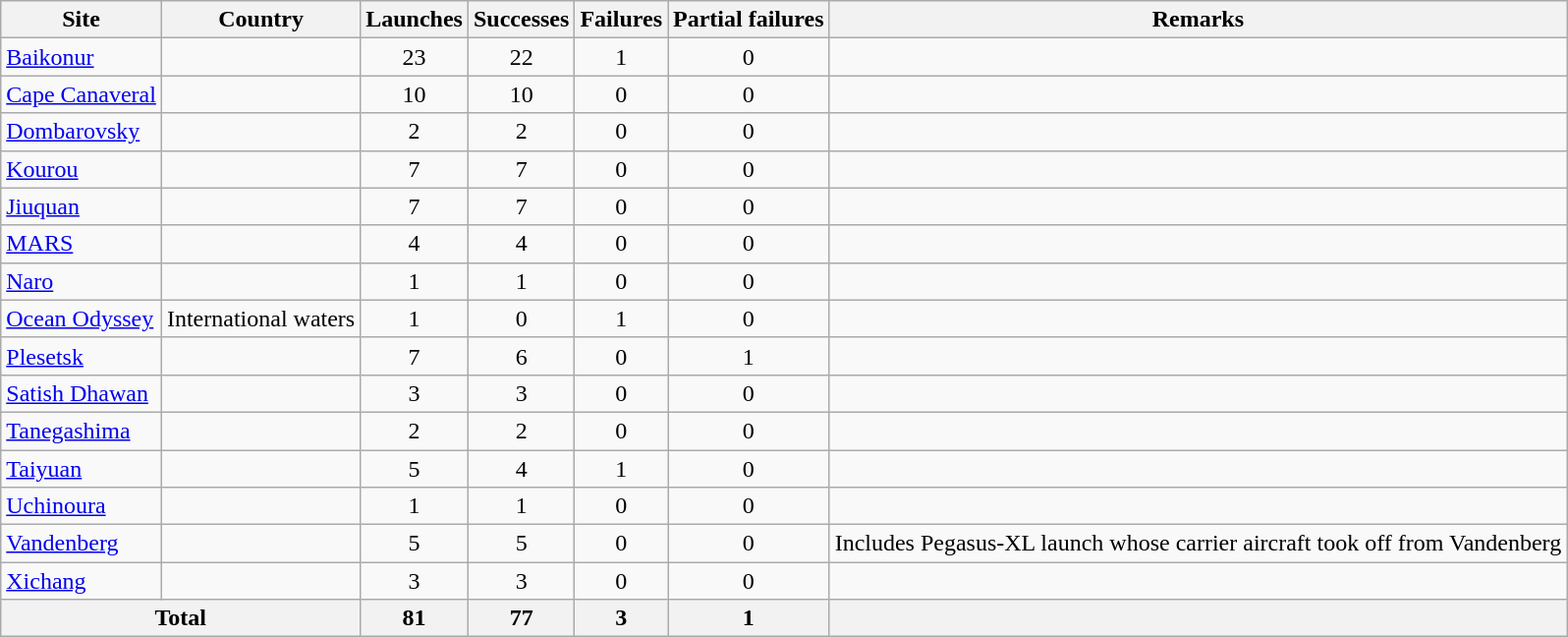<table class="wikitable sortable" style=text-align:center>
<tr>
<th>Site</th>
<th>Country</th>
<th>Launches</th>
<th>Successes</th>
<th>Failures</th>
<th>Partial failures</th>
<th>Remarks</th>
</tr>
<tr>
<td align=left><a href='#'>Baikonur</a></td>
<td align=left></td>
<td>23</td>
<td>22</td>
<td>1</td>
<td>0</td>
<td></td>
</tr>
<tr>
<td align=left><a href='#'>Cape Canaveral</a></td>
<td align=left></td>
<td>10</td>
<td>10</td>
<td>0</td>
<td>0</td>
<td></td>
</tr>
<tr>
<td align=left><a href='#'>Dombarovsky</a></td>
<td align=left></td>
<td>2</td>
<td>2</td>
<td>0</td>
<td>0</td>
<td></td>
</tr>
<tr>
<td align=left><a href='#'>Kourou</a></td>
<td align=left></td>
<td>7</td>
<td>7</td>
<td>0</td>
<td>0</td>
<td></td>
</tr>
<tr>
<td align=left><a href='#'>Jiuquan</a></td>
<td align=left></td>
<td>7</td>
<td>7</td>
<td>0</td>
<td>0</td>
<td></td>
</tr>
<tr>
<td align=left><a href='#'>MARS</a></td>
<td align=left></td>
<td>4</td>
<td>4</td>
<td>0</td>
<td>0</td>
<td></td>
</tr>
<tr>
<td align=left><a href='#'>Naro</a></td>
<td align=left></td>
<td>1</td>
<td>1</td>
<td>0</td>
<td>0</td>
<td></td>
</tr>
<tr>
<td align=left><a href='#'>Ocean Odyssey</a></td>
<td align=left> International waters</td>
<td>1</td>
<td>0</td>
<td>1</td>
<td>0</td>
<td></td>
</tr>
<tr>
<td align=left><a href='#'>Plesetsk</a></td>
<td align=left></td>
<td>7</td>
<td>6</td>
<td>0</td>
<td>1</td>
<td></td>
</tr>
<tr>
<td align=left><a href='#'>Satish Dhawan</a></td>
<td align=left></td>
<td>3</td>
<td>3</td>
<td>0</td>
<td>0</td>
<td></td>
</tr>
<tr>
<td align=left><a href='#'>Tanegashima</a></td>
<td align=left></td>
<td>2</td>
<td>2</td>
<td>0</td>
<td>0</td>
<td></td>
</tr>
<tr>
<td align=left><a href='#'>Taiyuan</a></td>
<td align=left></td>
<td>5</td>
<td>4</td>
<td>1</td>
<td>0</td>
<td></td>
</tr>
<tr>
<td align=left><a href='#'>Uchinoura</a></td>
<td align=left></td>
<td>1</td>
<td>1</td>
<td>0</td>
<td>0</td>
<td></td>
</tr>
<tr>
<td align=left><a href='#'>Vandenberg</a></td>
<td align=left></td>
<td>5</td>
<td>5</td>
<td>0</td>
<td>0</td>
<td align=left>Includes Pegasus-XL launch whose carrier aircraft took off from Vandenberg</td>
</tr>
<tr>
<td align=left><a href='#'>Xichang</a></td>
<td align=left></td>
<td>3</td>
<td>3</td>
<td>0</td>
<td>0</td>
<td></td>
</tr>
<tr class="sortbottom">
<th colspan=2>Total</th>
<th>81</th>
<th>77</th>
<th>3</th>
<th>1</th>
<th></th>
</tr>
</table>
